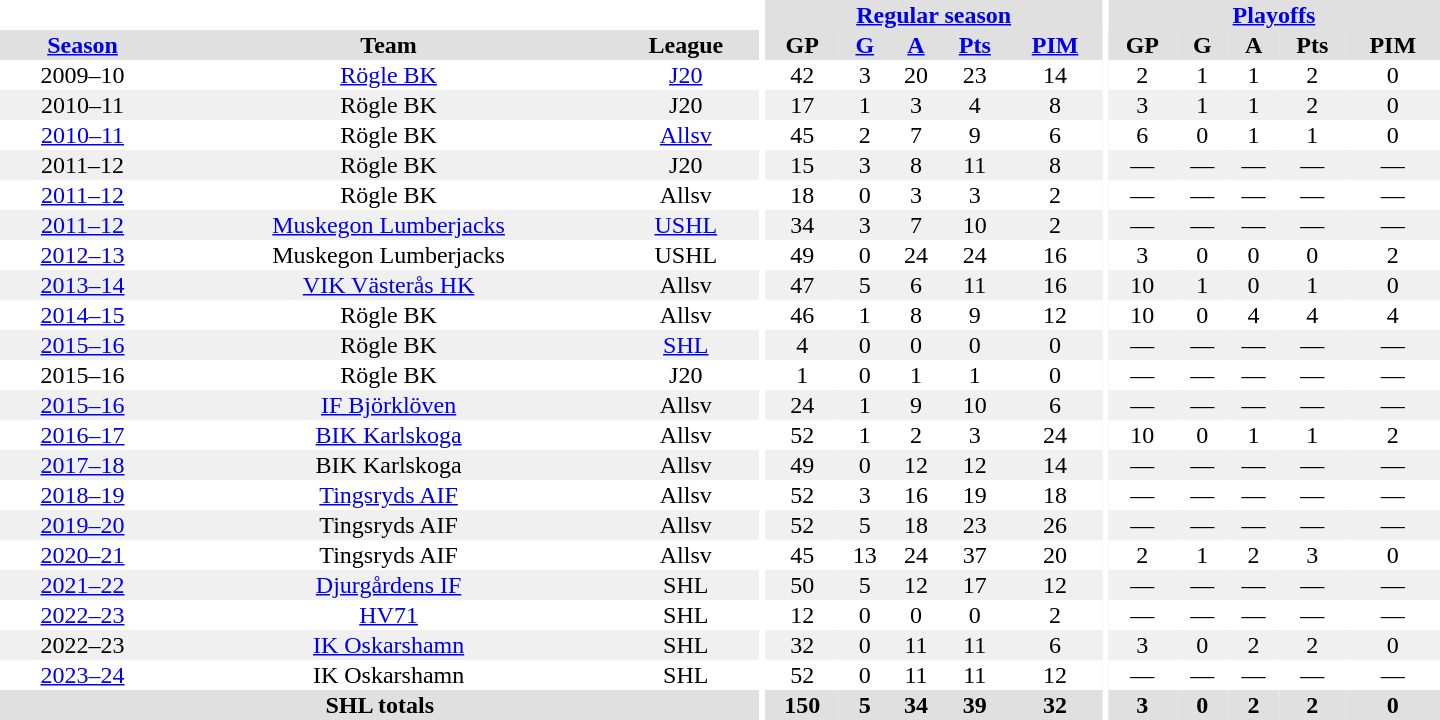<table border="0" cellpadding="1" cellspacing="0" style="text-align:center; width:60em">
<tr bgcolor="#e0e0e0">
<th colspan="3" bgcolor="#ffffff"></th>
<th rowspan="99" bgcolor="#ffffff"></th>
<th colspan="5"><a href='#'>Regular season</a></th>
<th rowspan="99" bgcolor="#ffffff"></th>
<th colspan="5"><a href='#'>Playoffs</a></th>
</tr>
<tr bgcolor="#e0e0e0">
<th><a href='#'>Season</a></th>
<th>Team</th>
<th>League</th>
<th>GP</th>
<th><a href='#'>G</a></th>
<th><a href='#'>A</a></th>
<th><a href='#'>Pts</a></th>
<th><a href='#'>PIM</a></th>
<th>GP</th>
<th>G</th>
<th>A</th>
<th>Pts</th>
<th>PIM</th>
</tr>
<tr>
<td>2009–10</td>
<td><a href='#'>Rögle BK</a></td>
<td><a href='#'>J20</a></td>
<td>42</td>
<td>3</td>
<td>20</td>
<td>23</td>
<td>14</td>
<td>2</td>
<td>1</td>
<td>1</td>
<td>2</td>
<td>0</td>
</tr>
<tr bgcolor="#f0f0f0">
<td>2010–11</td>
<td>Rögle BK</td>
<td>J20</td>
<td>17</td>
<td>1</td>
<td>3</td>
<td>4</td>
<td>8</td>
<td>3</td>
<td>1</td>
<td>1</td>
<td>2</td>
<td>0</td>
</tr>
<tr>
<td><a href='#'>2010–11</a></td>
<td>Rögle BK</td>
<td><a href='#'>Allsv</a></td>
<td>45</td>
<td>2</td>
<td>7</td>
<td>9</td>
<td>6</td>
<td>6</td>
<td>0</td>
<td>1</td>
<td>1</td>
<td>0</td>
</tr>
<tr bgcolor="#f0f0f0">
<td>2011–12</td>
<td>Rögle BK</td>
<td>J20</td>
<td>15</td>
<td>3</td>
<td>8</td>
<td>11</td>
<td>8</td>
<td>—</td>
<td>—</td>
<td>—</td>
<td>—</td>
<td>—</td>
</tr>
<tr>
<td><a href='#'>2011–12</a></td>
<td>Rögle BK</td>
<td>Allsv</td>
<td>18</td>
<td>0</td>
<td>3</td>
<td>3</td>
<td>2</td>
<td>—</td>
<td>—</td>
<td>—</td>
<td>—</td>
<td>—</td>
</tr>
<tr bgcolor="#f0f0f0">
<td><a href='#'>2011–12</a></td>
<td><a href='#'>Muskegon Lumberjacks</a></td>
<td><a href='#'>USHL</a></td>
<td>34</td>
<td>3</td>
<td>7</td>
<td>10</td>
<td>2</td>
<td>—</td>
<td>—</td>
<td>—</td>
<td>—</td>
<td>—</td>
</tr>
<tr>
<td><a href='#'>2012–13</a></td>
<td>Muskegon Lumberjacks</td>
<td>USHL</td>
<td>49</td>
<td>0</td>
<td>24</td>
<td>24</td>
<td>16</td>
<td>3</td>
<td>0</td>
<td>0</td>
<td>0</td>
<td>2</td>
</tr>
<tr bgcolor="#f0f0f0">
<td><a href='#'>2013–14</a></td>
<td><a href='#'>VIK Västerås HK</a></td>
<td>Allsv</td>
<td>47</td>
<td>5</td>
<td>6</td>
<td>11</td>
<td>16</td>
<td>10</td>
<td>1</td>
<td>0</td>
<td>1</td>
<td>0</td>
</tr>
<tr>
<td><a href='#'>2014–15</a></td>
<td>Rögle BK</td>
<td>Allsv</td>
<td>46</td>
<td>1</td>
<td>8</td>
<td>9</td>
<td>12</td>
<td>10</td>
<td>0</td>
<td>4</td>
<td>4</td>
<td>4</td>
</tr>
<tr bgcolor="#f0f0f0">
<td><a href='#'>2015–16</a></td>
<td>Rögle BK</td>
<td><a href='#'>SHL</a></td>
<td>4</td>
<td>0</td>
<td>0</td>
<td>0</td>
<td>0</td>
<td>—</td>
<td>—</td>
<td>—</td>
<td>—</td>
<td>—</td>
</tr>
<tr>
<td>2015–16</td>
<td>Rögle BK</td>
<td>J20</td>
<td>1</td>
<td>0</td>
<td>1</td>
<td>1</td>
<td>0</td>
<td>—</td>
<td>—</td>
<td>—</td>
<td>—</td>
<td>—</td>
</tr>
<tr bgcolor="#f0f0f0">
<td><a href='#'>2015–16</a></td>
<td><a href='#'>IF Björklöven</a></td>
<td>Allsv</td>
<td>24</td>
<td>1</td>
<td>9</td>
<td>10</td>
<td>6</td>
<td>—</td>
<td>—</td>
<td>—</td>
<td>—</td>
<td>—</td>
</tr>
<tr>
<td><a href='#'>2016–17</a></td>
<td><a href='#'>BIK Karlskoga</a></td>
<td>Allsv</td>
<td>52</td>
<td>1</td>
<td>2</td>
<td>3</td>
<td>24</td>
<td>10</td>
<td>0</td>
<td>1</td>
<td>1</td>
<td>2</td>
</tr>
<tr bgcolor="#f0f0f0">
<td><a href='#'>2017–18</a></td>
<td>BIK Karlskoga</td>
<td>Allsv</td>
<td>49</td>
<td>0</td>
<td>12</td>
<td>12</td>
<td>14</td>
<td>—</td>
<td>—</td>
<td>—</td>
<td>—</td>
<td>—</td>
</tr>
<tr>
<td><a href='#'>2018–19</a></td>
<td><a href='#'>Tingsryds AIF</a></td>
<td>Allsv</td>
<td>52</td>
<td>3</td>
<td>16</td>
<td>19</td>
<td>18</td>
<td>—</td>
<td>—</td>
<td>—</td>
<td>—</td>
<td>—</td>
</tr>
<tr bgcolor="#f0f0f0">
<td><a href='#'>2019–20</a></td>
<td>Tingsryds AIF</td>
<td>Allsv</td>
<td>52</td>
<td>5</td>
<td>18</td>
<td>23</td>
<td>26</td>
<td>—</td>
<td>—</td>
<td>—</td>
<td>—</td>
<td>—</td>
</tr>
<tr>
<td><a href='#'>2020–21</a></td>
<td>Tingsryds AIF</td>
<td>Allsv</td>
<td>45</td>
<td>13</td>
<td>24</td>
<td>37</td>
<td>20</td>
<td>2</td>
<td>1</td>
<td>2</td>
<td>3</td>
<td>0</td>
</tr>
<tr bgcolor="#f0f0f0">
<td><a href='#'>2021–22</a></td>
<td><a href='#'>Djurgårdens IF</a></td>
<td>SHL</td>
<td>50</td>
<td>5</td>
<td>12</td>
<td>17</td>
<td>12</td>
<td>—</td>
<td>—</td>
<td>—</td>
<td>—</td>
<td>—</td>
</tr>
<tr>
<td><a href='#'>2022–23</a></td>
<td><a href='#'>HV71</a></td>
<td>SHL</td>
<td>12</td>
<td>0</td>
<td>0</td>
<td>0</td>
<td>2</td>
<td>—</td>
<td>—</td>
<td>—</td>
<td>—</td>
<td>—</td>
</tr>
<tr bgcolor="#f0f0f0">
<td>2022–23</td>
<td><a href='#'>IK Oskarshamn</a></td>
<td>SHL</td>
<td>32</td>
<td>0</td>
<td>11</td>
<td>11</td>
<td>6</td>
<td>3</td>
<td>0</td>
<td>2</td>
<td>2</td>
<td>0</td>
</tr>
<tr>
<td><a href='#'>2023–24</a></td>
<td>IK Oskarshamn</td>
<td>SHL</td>
<td>52</td>
<td>0</td>
<td>11</td>
<td>11</td>
<td>12</td>
<td>—</td>
<td>—</td>
<td>—</td>
<td>—</td>
<td>—</td>
</tr>
<tr bgcolor="#e0e0e0">
<th colspan="3">SHL totals</th>
<th>150</th>
<th>5</th>
<th>34</th>
<th>39</th>
<th>32</th>
<th>3</th>
<th>0</th>
<th>2</th>
<th>2</th>
<th>0</th>
</tr>
</table>
